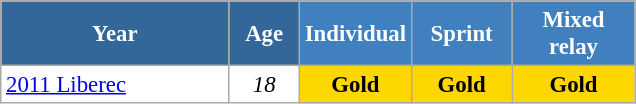<table class="wikitable" style="font-size:95%; text-align:center; border:grey solid 1px; border-collapse:collapse; background:#ffffff;">
<tr>
<th style="background-color:#369; color:white;    width:145px;">Year</th>
<th style="background-color:#369; color:white;    width:40px;">Age</th>
<th style="background-color:#4180be; color:white; width:60px;">Individual</th>
<th style="background-color:#4180be; color:white; width:60px;">Sprint</th>
<th style="background-color:#4180be; color:white; width:75px;">Mixed relay</th>
</tr>
<tr>
<td align=left> <a href='#'>2011 Liberec</a></td>
<td><em>18</em></td>
<td style="background:gold;"><strong>Gold</strong></td>
<td style="background:gold;"><strong>Gold</strong></td>
<td style="background:gold;"><strong>Gold</strong></td>
</tr>
</table>
